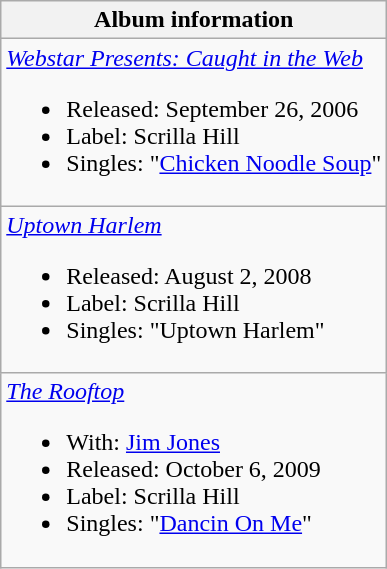<table class="wikitable">
<tr>
<th align="left">Album information</th>
</tr>
<tr>
<td align="left"><em><a href='#'>Webstar Presents: Caught in the Web</a></em><br><ul><li>Released: September 26, 2006</li><li>Label: Scrilla Hill</li><li>Singles: "<a href='#'>Chicken Noodle Soup</a>"</li></ul></td>
</tr>
<tr>
<td align="left"><em><a href='#'>Uptown Harlem</a></em><br><ul><li>Released: August 2, 2008</li><li>Label: Scrilla Hill</li><li>Singles: "Uptown Harlem"</li></ul></td>
</tr>
<tr>
<td align="left"><em><a href='#'>The Rooftop</a></em><br><ul><li>With: <a href='#'>Jim Jones</a></li><li>Released: October 6, 2009</li><li>Label: Scrilla Hill</li><li>Singles: "<a href='#'>Dancin On Me</a>"</li></ul></td>
</tr>
</table>
